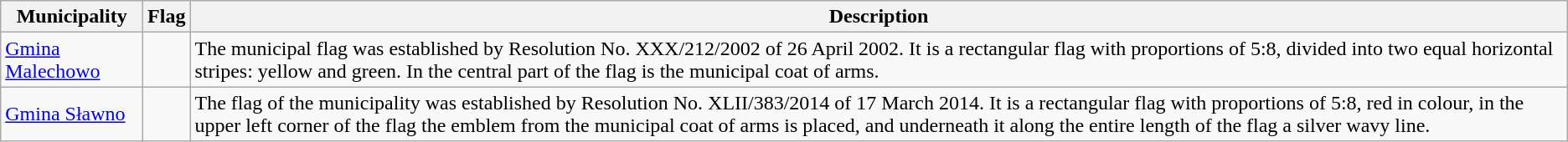<table class="wikitable">
<tr>
<th>Municipality</th>
<th>Flag</th>
<th>Description</th>
</tr>
<tr>
<td><a href='#'>Gmina Malechowo</a></td>
<td></td>
<td>The municipal flag was established by Resolution No. XXX/212/2002 of 26 April 2002. It is a rectangular flag with proportions of 5:8, divided into two equal horizontal stripes: yellow and green. In the central part of the flag is the municipal coat of arms.</td>
</tr>
<tr>
<td><a href='#'>Gmina Sławno</a></td>
<td></td>
<td>The flag of the municipality was established by Resolution No. XLII/383/2014 of 17 March 2014. It is a rectangular flag with proportions of 5:8, red in colour, in the upper left corner of the flag the emblem from the municipal coat of arms is placed, and underneath it along the entire length of the flag a silver wavy line.</td>
</tr>
</table>
